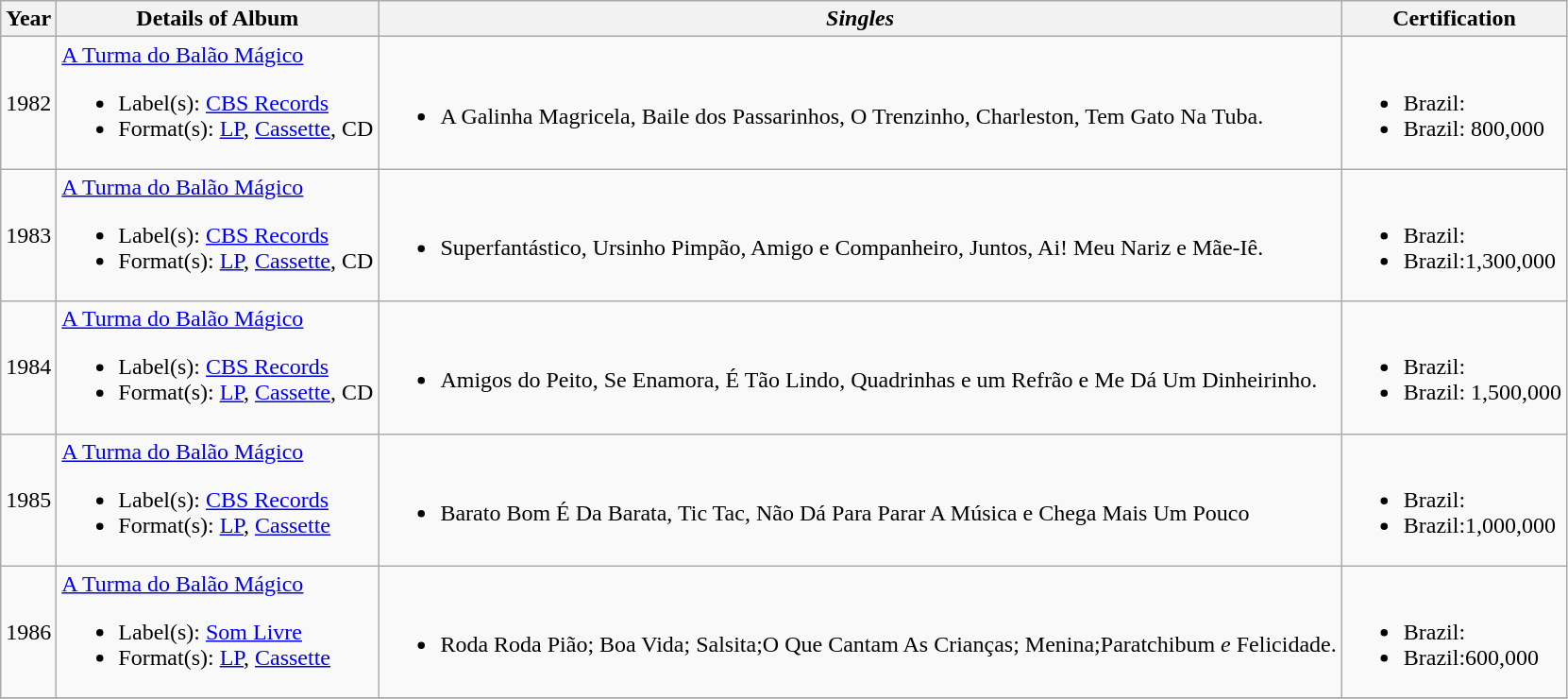<table class="wikitable">
<tr>
<th>Year</th>
<th>Details of Album</th>
<th style="font-style:italic;">Singles</th>
<th>Certification</th>
</tr>
<tr>
<td>1982</td>
<td><a href='#'>A Turma do Balão Mágico</a><br><ul><li>Label(s): <a href='#'>CBS Records</a></li><li>Format(s): <a href='#'>LP</a>, <a href='#'>Cassette</a>, CD</li></ul></td>
<td><br><ul><li>A Galinha Magricela, Baile dos Passarinhos, O Trenzinho, Charleston, Tem Gato Na Tuba.</li></ul></td>
<td><br><ul><li>Brazil:</li><li>Brazil: 800,000</li></ul></td>
</tr>
<tr>
<td>1983</td>
<td><a href='#'>A Turma do Balão Mágico</a><br><ul><li>Label(s): <a href='#'>CBS Records</a></li><li>Format(s): <a href='#'>LP</a>, <a href='#'>Cassette</a>, CD</li></ul></td>
<td><br><ul><li>Superfantástico, Ursinho Pimpão, Amigo e Companheiro, Juntos, Ai! Meu Nariz e Mãe-Iê.</li></ul></td>
<td><br><ul><li>Brazil:</li><li>Brazil:1,300,000</li></ul></td>
</tr>
<tr>
<td>1984</td>
<td><a href='#'>A Turma do Balão Mágico</a><br><ul><li>Label(s): <a href='#'>CBS Records</a></li><li>Format(s): <a href='#'>LP</a>, <a href='#'>Cassette</a>, CD</li></ul></td>
<td><br><ul><li>Amigos do Peito, Se Enamora, É Tão Lindo, Quadrinhas e um Refrão e Me Dá Um Dinheirinho.</li></ul></td>
<td><br><ul><li>Brazil:</li><li>Brazil: 1,500,000</li></ul></td>
</tr>
<tr>
<td>1985</td>
<td><a href='#'>A Turma do Balão Mágico</a><br><ul><li>Label(s): <a href='#'>CBS Records</a></li><li>Format(s): <a href='#'>LP</a>, <a href='#'>Cassette</a></li></ul></td>
<td><br><ul><li>Barato Bom É Da Barata, Tic Tac, Não Dá Para Parar A Música e Chega Mais Um Pouco</li></ul></td>
<td><br><ul><li>Brazil:</li><li>Brazil:1,000,000</li></ul></td>
</tr>
<tr>
<td>1986</td>
<td><a href='#'>A Turma do Balão Mágico</a><br><ul><li>Label(s): <a href='#'>Som Livre</a></li><li>Format(s): <a href='#'>LP</a>, <a href='#'>Cassette</a></li></ul></td>
<td><br><ul><li>Roda Roda Pião; Boa Vida; Salsita;O Que Cantam As Crianças; Menina;Paratchibum <em>e</em> Felicidade.</li></ul></td>
<td><br><ul><li>Brazil:</li><li>Brazil:600,000</li></ul></td>
</tr>
<tr>
</tr>
</table>
